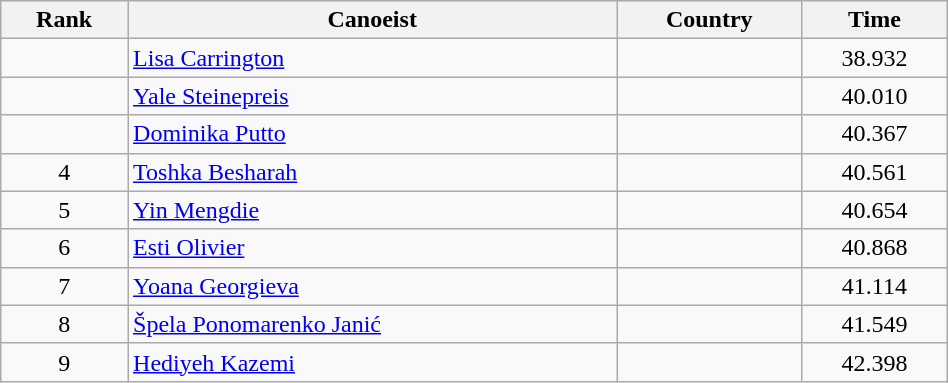<table class="wikitable" style="text-align:center;width: 50%">
<tr>
<th>Rank</th>
<th>Canoeist</th>
<th>Country</th>
<th>Time</th>
</tr>
<tr>
<td></td>
<td align="left"><a href='#'>Lisa Carrington</a></td>
<td align="left"></td>
<td>38.932</td>
</tr>
<tr>
<td></td>
<td align="left"><a href='#'>Yale Steinepreis</a></td>
<td align="left"></td>
<td>40.010</td>
</tr>
<tr>
<td></td>
<td align="left"><a href='#'>Dominika Putto</a></td>
<td align="left"></td>
<td>40.367</td>
</tr>
<tr>
<td>4</td>
<td align="left"><a href='#'>Toshka Besharah</a></td>
<td align="left"></td>
<td>40.561</td>
</tr>
<tr>
<td>5</td>
<td align="left"><a href='#'>Yin Mengdie</a></td>
<td align="left"></td>
<td>40.654</td>
</tr>
<tr>
<td>6</td>
<td align="left"><a href='#'>Esti Olivier</a></td>
<td align="left"></td>
<td>40.868</td>
</tr>
<tr>
<td>7</td>
<td align="left"><a href='#'>Yoana Georgieva</a></td>
<td align="left"></td>
<td>41.114</td>
</tr>
<tr>
<td>8</td>
<td align="left"><a href='#'>Špela Ponomarenko Janić</a></td>
<td align="left"></td>
<td>41.549</td>
</tr>
<tr>
<td>9</td>
<td align="left"><a href='#'>Hediyeh Kazemi</a></td>
<td align="left"></td>
<td>42.398</td>
</tr>
</table>
